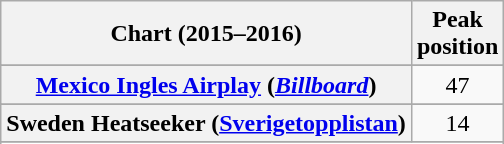<table class="wikitable sortable plainrowheaders" style="text-align:center">
<tr>
<th scope="col">Chart (2015–2016)</th>
<th scope="col">Peak<br>position</th>
</tr>
<tr>
</tr>
<tr>
</tr>
<tr>
</tr>
<tr>
<th scope="row"><a href='#'>Mexico Ingles Airplay</a> (<em><a href='#'>Billboard</a></em>)</th>
<td>47</td>
</tr>
<tr>
</tr>
<tr>
<th scope="row">Sweden Heatseeker (<a href='#'>Sverigetopplistan</a>)</th>
<td>14</td>
</tr>
<tr>
</tr>
<tr>
</tr>
</table>
